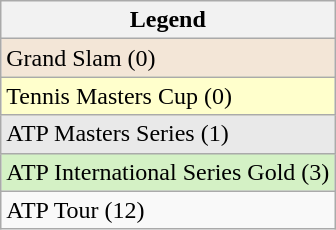<table class="wikitable">
<tr>
<th>Legend</th>
</tr>
<tr bgcolor="#f3e6d7">
<td>Grand Slam (0)</td>
</tr>
<tr bgcolor="ffffcc">
<td>Tennis Masters Cup (0)</td>
</tr>
<tr bgcolor="#e9e9e9">
<td>ATP Masters Series (1)</td>
</tr>
<tr bgcolor="#d4f1c5">
<td>ATP International Series Gold (3)</td>
</tr>
<tr>
<td>ATP Tour (12)</td>
</tr>
</table>
